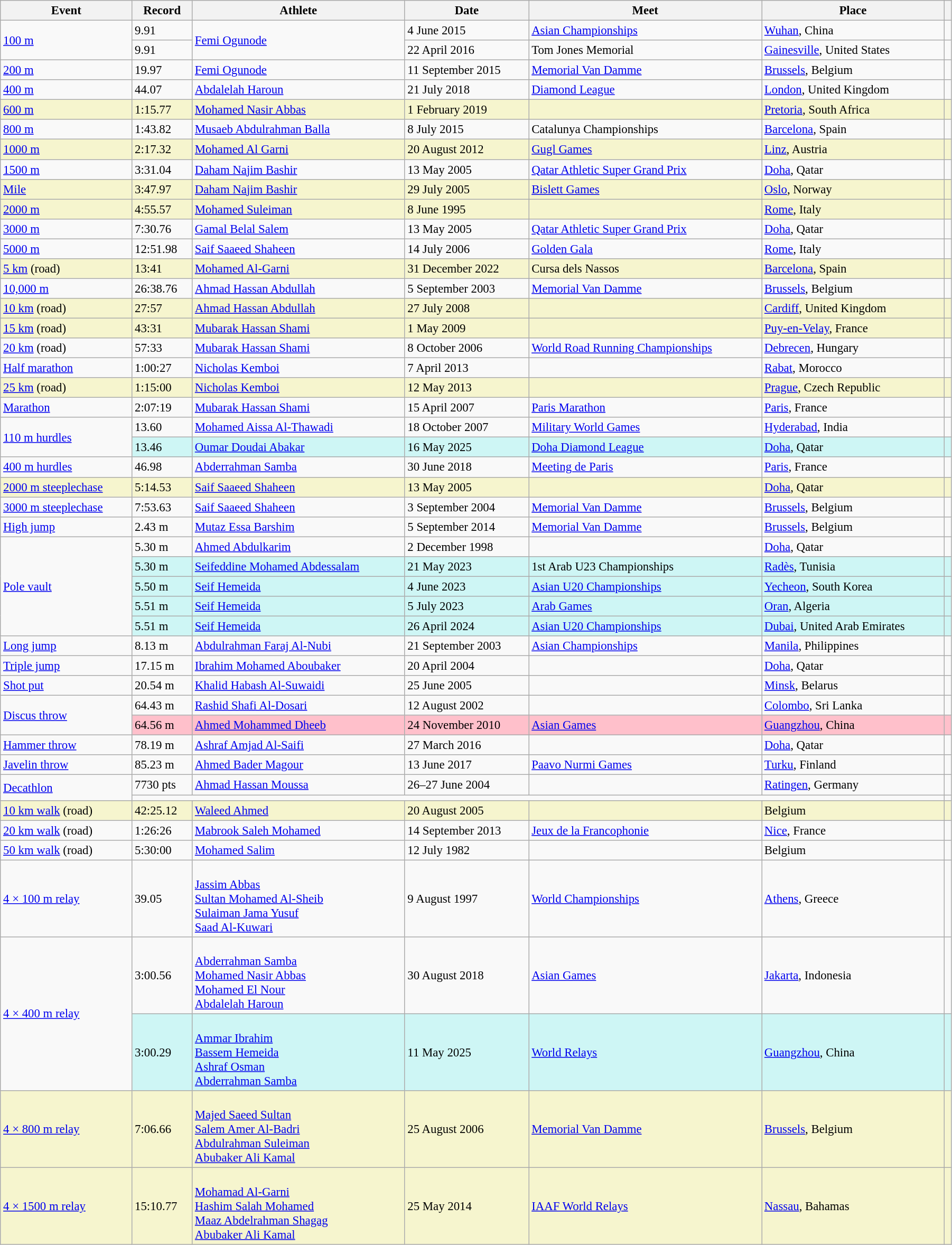<table class="wikitable" style="font-size:95%; width: 95%;">
<tr>
<th>Event</th>
<th>Record</th>
<th>Athlete</th>
<th>Date</th>
<th>Meet</th>
<th>Place</th>
<th></th>
</tr>
<tr>
<td rowspan=2><a href='#'>100 m</a></td>
<td>9.91 </td>
<td rowspan=2><a href='#'>Femi Ogunode</a></td>
<td>4 June 2015</td>
<td><a href='#'>Asian Championships</a></td>
<td><a href='#'>Wuhan</a>, China</td>
<td></td>
</tr>
<tr>
<td>9.91 </td>
<td>22 April 2016</td>
<td>Tom Jones Memorial</td>
<td><a href='#'>Gainesville</a>, United States</td>
<td></td>
</tr>
<tr>
<td><a href='#'>200 m</a></td>
<td>19.97 </td>
<td><a href='#'>Femi Ogunode</a></td>
<td>11 September 2015</td>
<td><a href='#'>Memorial Van Damme</a></td>
<td><a href='#'>Brussels</a>, Belgium</td>
<td></td>
</tr>
<tr>
<td><a href='#'>400 m</a></td>
<td>44.07</td>
<td><a href='#'>Abdalelah Haroun</a></td>
<td>21 July 2018</td>
<td><a href='#'>Diamond League</a></td>
<td><a href='#'>London</a>, United Kingdom</td>
<td></td>
</tr>
<tr style="background:#f6F5CE;">
<td><a href='#'>600 m</a></td>
<td>1:15.77</td>
<td><a href='#'>Mohamed Nasir Abbas</a></td>
<td>1 February 2019</td>
<td></td>
<td><a href='#'>Pretoria</a>, South Africa</td>
<td></td>
</tr>
<tr>
<td><a href='#'>800 m</a></td>
<td>1:43.82</td>
<td><a href='#'>Musaeb Abdulrahman Balla</a></td>
<td>8 July 2015</td>
<td>Catalunya Championships</td>
<td><a href='#'>Barcelona</a>, Spain</td>
<td></td>
</tr>
<tr style="background:#f6F5CE;">
<td><a href='#'>1000 m</a></td>
<td>2:17.32</td>
<td><a href='#'>Mohamed Al Garni</a></td>
<td>20 August 2012</td>
<td><a href='#'>Gugl Games</a></td>
<td><a href='#'>Linz</a>, Austria</td>
<td></td>
</tr>
<tr>
<td><a href='#'>1500 m</a></td>
<td>3:31.04</td>
<td><a href='#'>Daham Najim Bashir</a></td>
<td>13 May 2005</td>
<td><a href='#'>Qatar Athletic Super Grand Prix</a></td>
<td><a href='#'>Doha</a>, Qatar</td>
<td></td>
</tr>
<tr style="background:#f6F5CE;">
<td><a href='#'>Mile</a></td>
<td>3:47.97</td>
<td><a href='#'>Daham Najim Bashir</a></td>
<td>29 July 2005</td>
<td><a href='#'>Bislett Games</a></td>
<td><a href='#'>Oslo</a>, Norway</td>
<td></td>
</tr>
<tr style="background:#f6F5CE;">
<td><a href='#'>2000 m</a></td>
<td>4:55.57</td>
<td><a href='#'>Mohamed Suleiman</a></td>
<td>8 June 1995</td>
<td></td>
<td><a href='#'>Rome</a>, Italy</td>
<td></td>
</tr>
<tr>
<td><a href='#'>3000 m</a></td>
<td>7:30.76</td>
<td><a href='#'>Gamal Belal Salem</a></td>
<td>13 May 2005</td>
<td><a href='#'>Qatar Athletic Super Grand Prix</a></td>
<td><a href='#'>Doha</a>, Qatar</td>
<td></td>
</tr>
<tr>
<td><a href='#'>5000 m</a></td>
<td>12:51.98</td>
<td><a href='#'>Saif Saaeed Shaheen</a></td>
<td>14 July 2006</td>
<td><a href='#'>Golden Gala</a></td>
<td><a href='#'>Rome</a>, Italy</td>
<td></td>
</tr>
<tr style="background:#f6F5CE;">
<td><a href='#'>5 km</a> (road)</td>
<td>13:41</td>
<td><a href='#'>Mohamed Al-Garni</a></td>
<td>31 December 2022</td>
<td>Cursa dels Nassos</td>
<td><a href='#'>Barcelona</a>, Spain</td>
<td></td>
</tr>
<tr>
<td><a href='#'>10,000 m</a></td>
<td>26:38.76</td>
<td><a href='#'>Ahmad Hassan Abdullah</a></td>
<td>5 September 2003</td>
<td><a href='#'>Memorial Van Damme</a></td>
<td><a href='#'>Brussels</a>, Belgium</td>
<td></td>
</tr>
<tr style="background:#f6F5CE;">
<td><a href='#'>10 km</a> (road)</td>
<td>27:57</td>
<td><a href='#'>Ahmad Hassan Abdullah</a></td>
<td>27 July 2008</td>
<td></td>
<td><a href='#'>Cardiff</a>, United Kingdom</td>
<td></td>
</tr>
<tr style="background:#f6F5CE;">
<td><a href='#'>15 km</a> (road)</td>
<td>43:31</td>
<td><a href='#'>Mubarak Hassan Shami</a></td>
<td>1 May 2009</td>
<td></td>
<td><a href='#'>Puy-en-Velay</a>, France</td>
<td></td>
</tr>
<tr>
<td><a href='#'>20 km</a> (road)</td>
<td>57:33</td>
<td><a href='#'>Mubarak Hassan Shami</a></td>
<td>8 October 2006</td>
<td><a href='#'>World Road Running Championships</a></td>
<td><a href='#'>Debrecen</a>, Hungary</td>
<td></td>
</tr>
<tr>
<td><a href='#'>Half marathon</a></td>
<td>1:00:27</td>
<td><a href='#'>Nicholas Kemboi</a></td>
<td>7 April 2013</td>
<td></td>
<td><a href='#'>Rabat</a>, Morocco</td>
<td></td>
</tr>
<tr style="background:#f6F5CE;">
<td><a href='#'>25 km</a> (road)</td>
<td>1:15:00</td>
<td><a href='#'>Nicholas Kemboi</a></td>
<td>12 May 2013</td>
<td></td>
<td><a href='#'>Prague</a>, Czech Republic</td>
<td></td>
</tr>
<tr>
<td><a href='#'>Marathon</a></td>
<td>2:07:19</td>
<td><a href='#'>Mubarak Hassan Shami</a></td>
<td>15 April 2007</td>
<td><a href='#'>Paris Marathon</a></td>
<td><a href='#'>Paris</a>, France</td>
<td></td>
</tr>
<tr>
<td rowspan=2><a href='#'>110 m hurdles</a></td>
<td>13.60 </td>
<td><a href='#'>Mohamed Aissa Al-Thawadi</a></td>
<td>18 October 2007</td>
<td><a href='#'>Military World Games</a></td>
<td><a href='#'>Hyderabad</a>, India</td>
<td></td>
</tr>
<tr bgcolor="#CEF6F5">
<td>13.46 </td>
<td><a href='#'>Oumar Doudai Abakar</a></td>
<td>16 May 2025</td>
<td><a href='#'>Doha Diamond League</a></td>
<td><a href='#'>Doha</a>, Qatar</td>
<td></td>
</tr>
<tr>
<td><a href='#'>400 m hurdles</a></td>
<td>46.98</td>
<td><a href='#'>Abderrahman Samba</a></td>
<td>30 June 2018</td>
<td><a href='#'>Meeting de Paris</a></td>
<td><a href='#'>Paris</a>, France</td>
<td></td>
</tr>
<tr style="background:#f6F5CE;">
<td><a href='#'>2000 m steeplechase</a></td>
<td>5:14.53</td>
<td><a href='#'>Saif Saaeed Shaheen</a></td>
<td>13 May 2005</td>
<td></td>
<td><a href='#'>Doha</a>, Qatar</td>
<td></td>
</tr>
<tr>
<td><a href='#'>3000 m steeplechase</a></td>
<td>7:53.63</td>
<td><a href='#'>Saif Saaeed Shaheen</a></td>
<td>3 September 2004</td>
<td><a href='#'>Memorial Van Damme</a></td>
<td><a href='#'>Brussels</a>, Belgium</td>
<td></td>
</tr>
<tr>
<td><a href='#'>High jump</a></td>
<td>2.43 m</td>
<td><a href='#'>Mutaz Essa Barshim</a></td>
<td>5 September 2014</td>
<td><a href='#'>Memorial Van Damme</a></td>
<td><a href='#'>Brussels</a>, Belgium</td>
<td></td>
</tr>
<tr>
<td rowspan=5><a href='#'>Pole vault</a></td>
<td>5.30 m</td>
<td><a href='#'>Ahmed Abdulkarim</a></td>
<td>2 December 1998</td>
<td></td>
<td><a href='#'>Doha</a>, Qatar</td>
<td></td>
</tr>
<tr bgcolor="#CEF6F5">
<td>5.30 m</td>
<td><a href='#'>Seifeddine Mohamed Abdessalam</a></td>
<td>21 May 2023</td>
<td>1st Arab U23 Championships</td>
<td><a href='#'>Radès</a>, Tunisia</td>
<td></td>
</tr>
<tr bgcolor="#CEF6F5">
<td>5.50 m</td>
<td><a href='#'>Seif Hemeida</a></td>
<td>4 June 2023</td>
<td><a href='#'>Asian U20 Championships</a></td>
<td><a href='#'>Yecheon</a>, South Korea</td>
<td></td>
</tr>
<tr bgcolor="#CEF6F5">
<td>5.51 m</td>
<td><a href='#'>Seif Hemeida</a></td>
<td>5 July 2023</td>
<td><a href='#'>Arab Games</a></td>
<td><a href='#'>Oran</a>, Algeria</td>
<td></td>
</tr>
<tr bgcolor="#CEF6F5">
<td>5.51 m</td>
<td><a href='#'>Seif Hemeida</a></td>
<td>26 April 2024</td>
<td><a href='#'>Asian U20 Championships</a></td>
<td><a href='#'>Dubai</a>, United Arab Emirates</td>
<td></td>
</tr>
<tr>
<td><a href='#'>Long jump</a></td>
<td>8.13 m </td>
<td><a href='#'>Abdulrahman Faraj Al-Nubi</a></td>
<td>21 September 2003</td>
<td><a href='#'>Asian Championships</a></td>
<td><a href='#'>Manila</a>, Philippines</td>
<td></td>
</tr>
<tr>
<td><a href='#'>Triple jump</a></td>
<td>17.15 m </td>
<td><a href='#'>Ibrahim Mohamed Aboubaker</a></td>
<td>20 April 2004</td>
<td></td>
<td><a href='#'>Doha</a>, Qatar</td>
<td></td>
</tr>
<tr>
<td><a href='#'>Shot put</a></td>
<td>20.54 m</td>
<td><a href='#'>Khalid Habash Al-Suwaidi</a></td>
<td>25 June 2005</td>
<td></td>
<td><a href='#'>Minsk</a>, Belarus</td>
<td></td>
</tr>
<tr>
<td rowspan=2><a href='#'>Discus throw</a></td>
<td>64.43 m</td>
<td><a href='#'>Rashid Shafi Al-Dosari</a></td>
<td>12 August 2002</td>
<td></td>
<td><a href='#'>Colombo</a>, Sri Lanka</td>
<td></td>
</tr>
<tr style="background:pink">
<td>64.56 m </td>
<td><a href='#'>Ahmed Mohammed Dheeb</a></td>
<td>24 November 2010</td>
<td><a href='#'>Asian Games</a></td>
<td><a href='#'>Guangzhou</a>, China</td>
<td></td>
</tr>
<tr>
<td><a href='#'>Hammer throw</a></td>
<td>78.19 m</td>
<td><a href='#'>Ashraf Amjad Al-Saifi</a></td>
<td>27 March 2016</td>
<td></td>
<td><a href='#'>Doha</a>, Qatar</td>
<td></td>
</tr>
<tr>
<td><a href='#'>Javelin throw</a></td>
<td>85.23 m</td>
<td><a href='#'>Ahmed Bader Magour</a></td>
<td>13 June 2017</td>
<td><a href='#'>Paavo Nurmi Games</a></td>
<td><a href='#'>Turku</a>, Finland</td>
<td></td>
</tr>
<tr>
<td rowspan=2><a href='#'>Decathlon</a></td>
<td>7730 pts</td>
<td><a href='#'>Ahmad Hassan Moussa</a></td>
<td>26–27 June 2004</td>
<td></td>
<td><a href='#'>Ratingen</a>, Germany</td>
<td></td>
</tr>
<tr>
<td colspan=5></td>
<td></td>
</tr>
<tr style="background:#f6F5CE;">
<td><a href='#'>10 km walk</a> (road)</td>
<td>42:25.12</td>
<td><a href='#'>Waleed Ahmed</a></td>
<td>20 August 2005</td>
<td></td>
<td>Belgium</td>
<td></td>
</tr>
<tr>
<td><a href='#'>20 km walk</a> (road)</td>
<td>1:26:26</td>
<td><a href='#'>Mabrook Saleh Mohamed</a></td>
<td>14 September 2013</td>
<td><a href='#'>Jeux de la Francophonie</a></td>
<td><a href='#'>Nice</a>, France</td>
<td></td>
</tr>
<tr>
<td><a href='#'>50 km walk</a> (road)</td>
<td>5:30:00</td>
<td><a href='#'>Mohamed Salim</a></td>
<td>12 July 1982</td>
<td></td>
<td>Belgium</td>
<td></td>
</tr>
<tr>
<td><a href='#'>4 × 100 m relay</a></td>
<td>39.05</td>
<td><br><a href='#'>Jassim Abbas</a><br><a href='#'>Sultan Mohamed Al-Sheib</a><br><a href='#'>Sulaiman Jama Yusuf</a><br><a href='#'>Saad Al-Kuwari</a></td>
<td>9 August 1997</td>
<td><a href='#'>World Championships</a></td>
<td><a href='#'>Athens</a>, Greece</td>
<td></td>
</tr>
<tr>
<td rowspan=2><a href='#'>4 × 400 m relay</a></td>
<td>3:00.56</td>
<td><br><a href='#'>Abderrahman Samba</a><br><a href='#'>Mohamed Nasir Abbas</a><br><a href='#'>Mohamed El Nour</a><br><a href='#'>Abdalelah Haroun</a></td>
<td>30 August 2018</td>
<td><a href='#'>Asian Games</a></td>
<td><a href='#'>Jakarta</a>, Indonesia</td>
<td></td>
</tr>
<tr bgcolor="#CEF6F5">
<td>3:00.29</td>
<td><br><a href='#'>Ammar Ibrahim</a><br><a href='#'>Bassem Hemeida</a><br><a href='#'>Ashraf Osman</a><br><a href='#'>Abderrahman Samba</a></td>
<td>11 May 2025</td>
<td><a href='#'>World Relays</a></td>
<td><a href='#'>Guangzhou</a>, China</td>
<td></td>
</tr>
<tr style="background:#f6F5CE;">
<td><a href='#'>4 × 800 m relay</a></td>
<td>7:06.66</td>
<td><br><a href='#'>Majed Saeed Sultan</a><br><a href='#'>Salem Amer Al-Badri</a><br><a href='#'>Abdulrahman Suleiman</a><br><a href='#'>Abubaker Ali Kamal</a></td>
<td>25 August 2006</td>
<td><a href='#'>Memorial Van Damme</a></td>
<td><a href='#'>Brussels</a>, Belgium</td>
<td></td>
</tr>
<tr style="background:#f6F5CE;">
<td><a href='#'>4 × 1500 m relay</a></td>
<td>15:10.77</td>
<td><br><a href='#'>Mohamad Al-Garni</a><br><a href='#'>Hashim Salah Mohamed</a><br><a href='#'>Maaz Abdelrahman Shagag</a><br><a href='#'>Abubaker Ali Kamal</a></td>
<td>25 May 2014</td>
<td><a href='#'>IAAF World Relays</a></td>
<td><a href='#'>Nassau</a>, Bahamas</td>
<td></td>
</tr>
</table>
